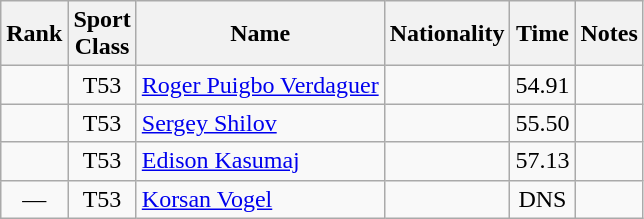<table class="wikitable sortable" style="text-align:center">
<tr>
<th>Rank</th>
<th>Sport<br>Class</th>
<th>Name</th>
<th>Nationality</th>
<th>Time</th>
<th>Notes</th>
</tr>
<tr>
<td></td>
<td>T53</td>
<td align=left><a href='#'>Roger Puigbo Verdaguer</a></td>
<td align=left></td>
<td>54.91</td>
<td></td>
</tr>
<tr>
<td></td>
<td>T53</td>
<td align=left><a href='#'>Sergey Shilov</a></td>
<td align=left></td>
<td>55.50</td>
<td></td>
</tr>
<tr>
<td></td>
<td>T53</td>
<td align=left><a href='#'>Edison Kasumaj</a></td>
<td align=left></td>
<td>57.13</td>
<td></td>
</tr>
<tr>
<td>—</td>
<td>T53</td>
<td align=left><a href='#'>Korsan Vogel</a></td>
<td align=left></td>
<td>DNS</td>
<td></td>
</tr>
</table>
